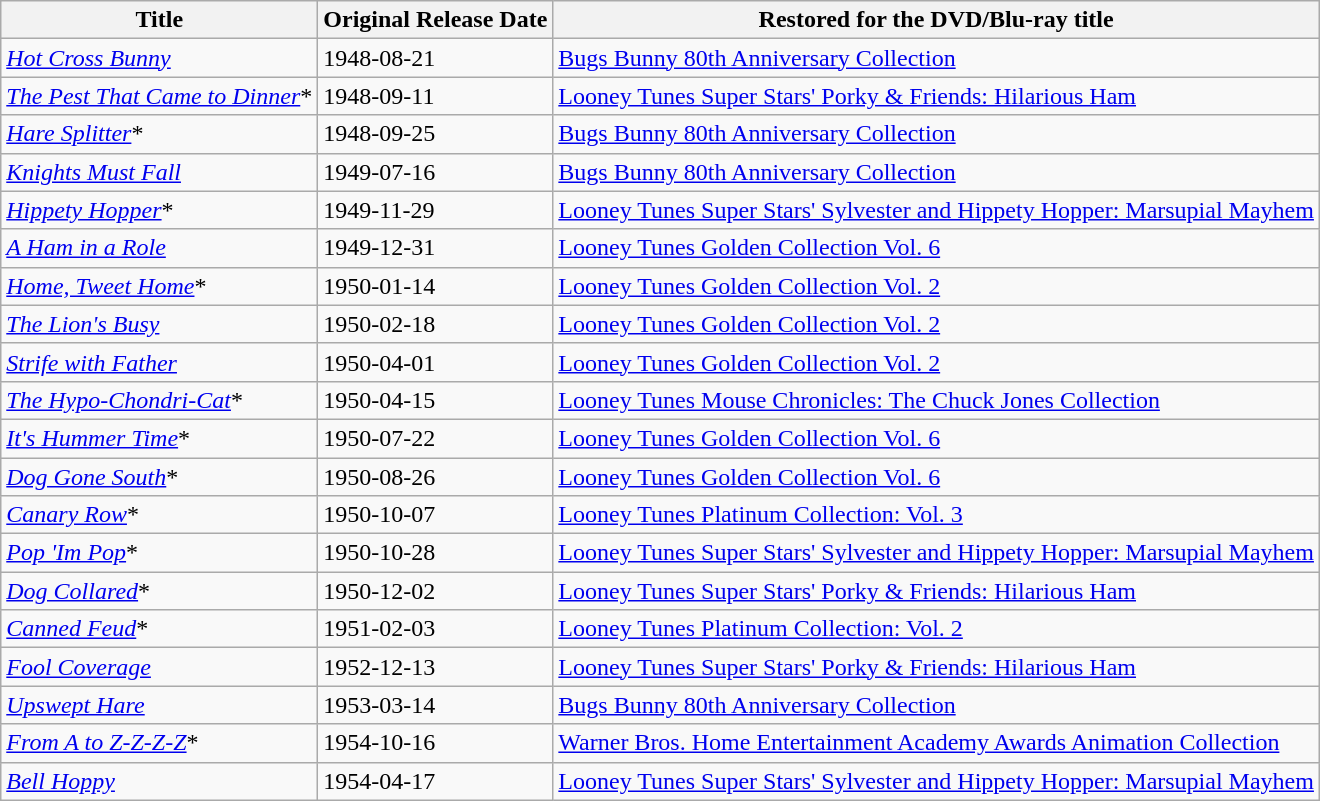<table class="wikitable sortable">
<tr>
<th>Title</th>
<th>Original Release Date</th>
<th>Restored for the DVD/Blu-ray title</th>
</tr>
<tr>
<td><em><a href='#'>Hot Cross Bunny</a></em></td>
<td>1948-08-21</td>
<td><a href='#'>Bugs Bunny 80th Anniversary Collection</a></td>
</tr>
<tr>
<td><em><a href='#'>The Pest That Came to Dinner</a></em>*</td>
<td>1948-09-11</td>
<td><a href='#'>Looney Tunes Super Stars' Porky & Friends: Hilarious Ham</a></td>
</tr>
<tr>
<td><em><a href='#'>Hare Splitter</a></em>*</td>
<td>1948-09-25</td>
<td><a href='#'>Bugs Bunny 80th Anniversary Collection</a></td>
</tr>
<tr>
<td><em><a href='#'>Knights Must Fall</a></em></td>
<td>1949-07-16</td>
<td><a href='#'>Bugs Bunny 80th Anniversary Collection</a></td>
</tr>
<tr>
<td><em><a href='#'>Hippety Hopper</a></em>*</td>
<td>1949-11-29</td>
<td><a href='#'>Looney Tunes Super Stars' Sylvester and Hippety Hopper: Marsupial Mayhem</a></td>
</tr>
<tr>
<td><em><a href='#'>A Ham in a Role</a></em></td>
<td>1949-12-31</td>
<td><a href='#'>Looney Tunes Golden Collection Vol. 6</a></td>
</tr>
<tr>
<td><em><a href='#'>Home, Tweet Home</a></em>*</td>
<td>1950-01-14</td>
<td><a href='#'>Looney Tunes Golden Collection Vol. 2</a></td>
</tr>
<tr>
<td><em><a href='#'>The Lion's Busy</a></em></td>
<td>1950-02-18</td>
<td><a href='#'>Looney Tunes Golden Collection Vol. 2</a></td>
</tr>
<tr>
<td><em><a href='#'>Strife with Father</a></em></td>
<td>1950-04-01</td>
<td><a href='#'>Looney Tunes Golden Collection Vol. 2</a></td>
</tr>
<tr>
<td><em><a href='#'>The Hypo-Chondri-Cat</a></em>*</td>
<td>1950-04-15</td>
<td><a href='#'>Looney Tunes Mouse Chronicles: The Chuck Jones Collection</a></td>
</tr>
<tr>
<td><em><a href='#'>It's Hummer Time</a></em>*</td>
<td>1950-07-22</td>
<td><a href='#'>Looney Tunes Golden Collection Vol. 6</a></td>
</tr>
<tr>
<td><em><a href='#'>Dog Gone South</a></em>*</td>
<td>1950-08-26</td>
<td><a href='#'>Looney Tunes Golden Collection Vol. 6</a></td>
</tr>
<tr>
<td><em><a href='#'>Canary Row</a></em>*</td>
<td>1950-10-07</td>
<td><a href='#'>Looney Tunes Platinum Collection: Vol. 3</a></td>
</tr>
<tr>
<td><em><a href='#'>Pop 'Im Pop</a></em>*</td>
<td>1950-10-28</td>
<td><a href='#'>Looney Tunes Super Stars' Sylvester and Hippety Hopper: Marsupial Mayhem</a></td>
</tr>
<tr>
<td><em><a href='#'>Dog Collared</a></em>*</td>
<td>1950-12-02</td>
<td><a href='#'>Looney Tunes Super Stars' Porky & Friends: Hilarious Ham</a></td>
</tr>
<tr>
<td><em><a href='#'>Canned Feud</a></em>*</td>
<td>1951-02-03</td>
<td><a href='#'>Looney Tunes Platinum Collection: Vol. 2</a></td>
</tr>
<tr>
<td><em><a href='#'>Fool Coverage</a></em></td>
<td>1952-12-13</td>
<td><a href='#'>Looney Tunes Super Stars' Porky & Friends: Hilarious Ham</a></td>
</tr>
<tr>
<td><em><a href='#'>Upswept Hare</a></em></td>
<td>1953-03-14</td>
<td><a href='#'>Bugs Bunny 80th Anniversary Collection</a></td>
</tr>
<tr>
<td><em><a href='#'>From A to Z-Z-Z-Z</a></em>*</td>
<td>1954-10-16</td>
<td><a href='#'>Warner Bros. Home Entertainment Academy Awards Animation Collection</a></td>
</tr>
<tr>
<td><em><a href='#'>Bell Hoppy</a></em></td>
<td>1954-04-17</td>
<td><a href='#'>Looney Tunes Super Stars' Sylvester and Hippety Hopper: Marsupial Mayhem</a></td>
</tr>
</table>
